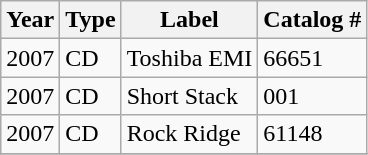<table class="wikitable">
<tr>
<th>Year</th>
<th>Type</th>
<th>Label</th>
<th>Catalog #</th>
</tr>
<tr>
<td>2007</td>
<td>CD</td>
<td>Toshiba EMI</td>
<td>66651</td>
</tr>
<tr>
<td>2007</td>
<td>CD</td>
<td>Short Stack</td>
<td>001</td>
</tr>
<tr>
<td>2007</td>
<td>CD</td>
<td>Rock Ridge</td>
<td>61148</td>
</tr>
<tr>
</tr>
</table>
